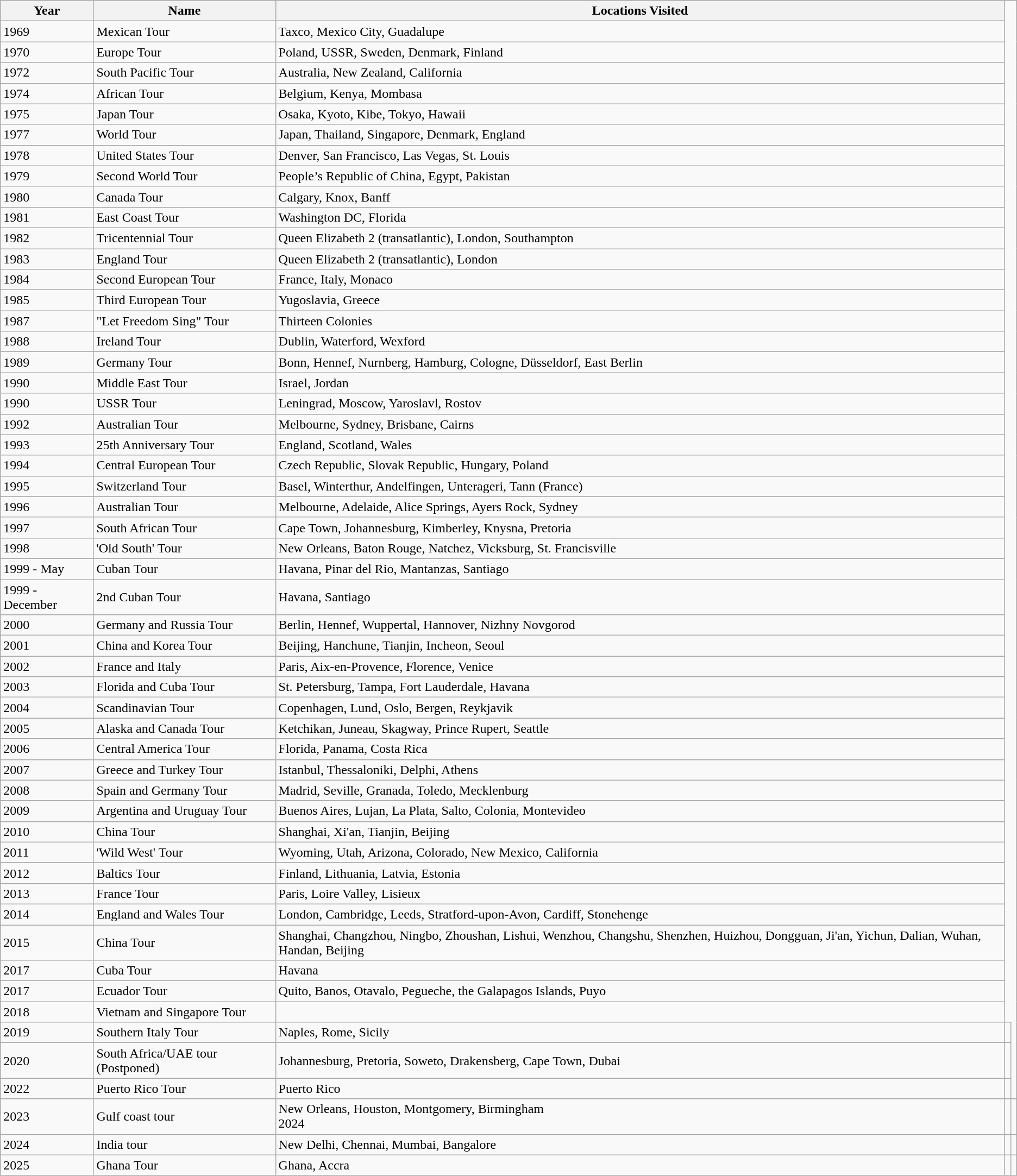<table class="wikitable" align="center">
<tr>
<th>Year</th>
<th>Name</th>
<th>Locations Visited</th>
</tr>
<tr>
<td>1969</td>
<td>Mexican Tour</td>
<td>Taxco, Mexico City, Guadalupe</td>
</tr>
<tr>
<td>1970</td>
<td>Europe Tour</td>
<td>Poland, USSR, Sweden, Denmark, Finland</td>
</tr>
<tr>
<td>1972</td>
<td>South Pacific Tour</td>
<td>Australia, New Zealand, California</td>
</tr>
<tr>
<td>1974</td>
<td>African Tour</td>
<td>Belgium, Kenya, Mombasa</td>
</tr>
<tr>
<td>1975</td>
<td>Japan Tour</td>
<td>Osaka, Kyoto, Kibe, Tokyo, Hawaii</td>
</tr>
<tr>
<td>1977</td>
<td>World Tour</td>
<td>Japan, Thailand, Singapore, Denmark, England</td>
</tr>
<tr>
<td>1978</td>
<td>United States Tour</td>
<td>Denver, San Francisco, Las Vegas, St. Louis</td>
</tr>
<tr>
<td>1979</td>
<td>Second World Tour</td>
<td>People’s Republic of China, Egypt, Pakistan</td>
</tr>
<tr>
<td>1980</td>
<td>Canada Tour</td>
<td>Calgary, Knox, Banff</td>
</tr>
<tr>
<td>1981</td>
<td>East Coast Tour</td>
<td>Washington DC, Florida</td>
</tr>
<tr>
<td>1982</td>
<td>Tricentennial Tour</td>
<td>Queen Elizabeth 2 (transatlantic), London, Southampton</td>
</tr>
<tr>
<td>1983</td>
<td>England Tour</td>
<td>Queen Elizabeth 2 (transatlantic), London</td>
</tr>
<tr>
<td>1984</td>
<td>Second European Tour</td>
<td>France, Italy, Monaco</td>
</tr>
<tr>
<td>1985</td>
<td>Third European Tour</td>
<td>Yugoslavia, Greece</td>
</tr>
<tr>
<td>1987</td>
<td>"Let Freedom Sing" Tour</td>
<td>Thirteen Colonies</td>
</tr>
<tr>
<td>1988</td>
<td>Ireland Tour</td>
<td>Dublin, Waterford, Wexford</td>
</tr>
<tr>
<td>1989</td>
<td>Germany Tour</td>
<td>Bonn, Hennef, Nurnberg, Hamburg, Cologne, Düsseldorf, East Berlin</td>
</tr>
<tr>
<td>1990</td>
<td>Middle East Tour</td>
<td>Israel, Jordan</td>
</tr>
<tr>
<td>1990</td>
<td>USSR Tour</td>
<td>Leningrad, Moscow, Yaroslavl, Rostov</td>
</tr>
<tr>
<td>1992</td>
<td>Australian Tour</td>
<td>Melbourne, Sydney, Brisbane, Cairns</td>
</tr>
<tr>
<td>1993</td>
<td>25th Anniversary Tour</td>
<td>England, Scotland, Wales</td>
</tr>
<tr>
<td>1994</td>
<td>Central European Tour</td>
<td>Czech Republic, Slovak Republic, Hungary, Poland</td>
</tr>
<tr>
<td>1995</td>
<td>Switzerland Tour</td>
<td>Basel, Winterthur, Andelfingen, Unterageri, Tann (France)</td>
</tr>
<tr>
<td>1996</td>
<td>Australian Tour</td>
<td>Melbourne, Adelaide, Alice Springs, Ayers Rock, Sydney</td>
</tr>
<tr>
<td>1997</td>
<td>South African Tour</td>
<td>Cape Town, Johannesburg, Kimberley, Knysna, Pretoria</td>
</tr>
<tr>
<td>1998</td>
<td>'Old South' Tour</td>
<td>New Orleans, Baton Rouge, Natchez, Vicksburg, St. Francisville</td>
</tr>
<tr>
<td>1999 - May</td>
<td>Cuban Tour</td>
<td>Havana, Pinar del Rio, Mantanzas, Santiago</td>
</tr>
<tr>
<td>1999 - December</td>
<td>2nd Cuban Tour</td>
<td>Havana, Santiago</td>
</tr>
<tr>
<td>2000</td>
<td>Germany and Russia Tour</td>
<td>Berlin, Hennef, Wuppertal, Hannover, Nizhny Novgorod</td>
</tr>
<tr>
<td>2001</td>
<td>China and Korea Tour</td>
<td>Beijing, Hanchune, Tianjin, Incheon, Seoul</td>
</tr>
<tr>
<td>2002</td>
<td>France and Italy</td>
<td>Paris, Aix-en-Provence, Florence, Venice</td>
</tr>
<tr>
<td>2003</td>
<td>Florida and Cuba Tour</td>
<td>St. Petersburg, Tampa, Fort Lauderdale, Havana</td>
</tr>
<tr>
<td>2004</td>
<td>Scandinavian Tour</td>
<td>Copenhagen, Lund, Oslo, Bergen, Reykjavik</td>
</tr>
<tr>
<td>2005</td>
<td>Alaska and Canada Tour</td>
<td>Ketchikan, Juneau, Skagway, Prince Rupert, Seattle</td>
</tr>
<tr>
<td>2006</td>
<td>Central America Tour</td>
<td>Florida, Panama, Costa Rica</td>
</tr>
<tr>
<td>2007</td>
<td>Greece and Turkey Tour</td>
<td>Istanbul, Thessaloniki, Delphi, Athens</td>
</tr>
<tr>
<td>2008</td>
<td>Spain and Germany Tour</td>
<td>Madrid, Seville, Granada, Toledo, Mecklenburg</td>
</tr>
<tr>
<td>2009</td>
<td>Argentina and Uruguay Tour</td>
<td>Buenos Aires, Lujan, La Plata, Salto, Colonia, Montevideo</td>
</tr>
<tr>
<td>2010</td>
<td>China Tour</td>
<td>Shanghai, Xi'an, Tianjin, Beijing</td>
</tr>
<tr>
<td>2011</td>
<td>'Wild West' Tour</td>
<td>Wyoming, Utah, Arizona, Colorado, New Mexico, California</td>
</tr>
<tr>
<td>2012</td>
<td>Baltics Tour</td>
<td>Finland, Lithuania, Latvia, Estonia</td>
</tr>
<tr>
<td>2013</td>
<td>France Tour</td>
<td>Paris, Loire Valley, Lisieux</td>
</tr>
<tr>
<td>2014</td>
<td>England and Wales Tour</td>
<td>London, Cambridge, Leeds, Stratford-upon-Avon, Cardiff, Stonehenge</td>
</tr>
<tr>
<td>2015</td>
<td>China Tour</td>
<td>Shanghai, Changzhou, Ningbo, Zhoushan, Lishui, Wenzhou, Changshu, Shenzhen, Huizhou, Dongguan, Ji'an, Yichun, Dalian, Wuhan, Handan, Beijing</td>
</tr>
<tr>
<td>2017</td>
<td>Cuba Tour</td>
<td>Havana</td>
</tr>
<tr>
<td>2017</td>
<td>Ecuador Tour</td>
<td>Quito, Banos, Otavalo, Pegueche, the Galapagos Islands, Puyo</td>
</tr>
<tr>
<td>2018</td>
<td>Vietnam and Singapore Tour</td>
<td></td>
</tr>
<tr>
<td>2019</td>
<td>Southern Italy Tour</td>
<td>Naples, Rome, Sicily</td>
<td></td>
</tr>
<tr>
<td>2020</td>
<td>South Africa/UAE tour (Postponed)</td>
<td>Johannesburg, Pretoria, Soweto, Drakensberg, Cape Town, Dubai</td>
<td></td>
</tr>
<tr>
<td>2022</td>
<td>Puerto Rico Tour</td>
<td>Puerto Rico</td>
<td></td>
</tr>
<tr>
<td>2023</td>
<td>Gulf coast tour</td>
<td>New Orleans, Houston, Montgomery, Birmingham<br>2024</td>
<td></td>
<td></td>
</tr>
<tr>
<td>2024</td>
<td>India tour</td>
<td>New Delhi, Chennai, Mumbai, Bangalore</td>
<td></td>
<td></td>
</tr>
<tr>
<td>2025</td>
<td>Ghana Tour</td>
<td>Ghana, Accra</td>
<td></td>
<td></td>
</tr>
</table>
